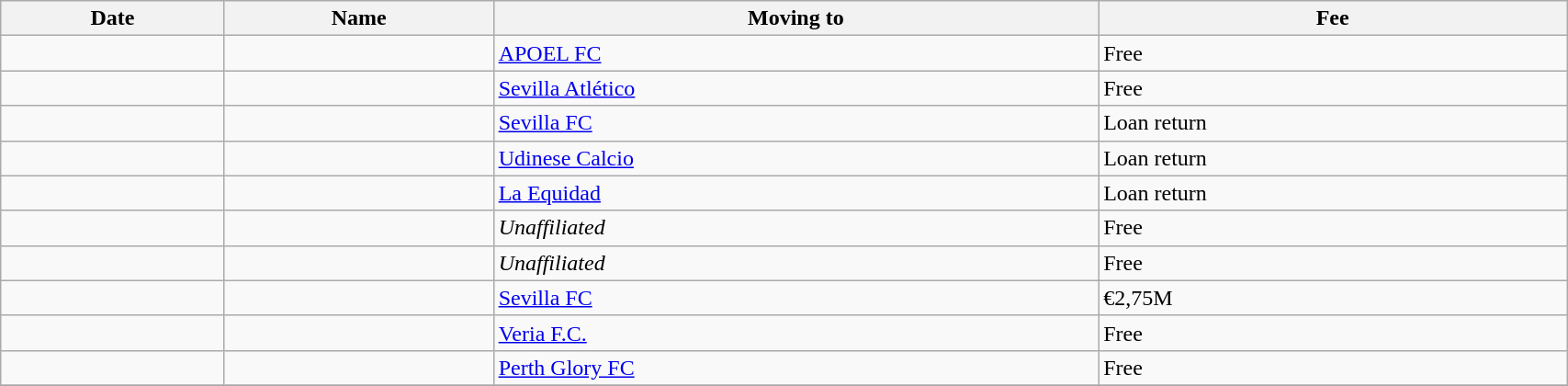<table class="wikitable sortable" width=90%>
<tr>
<th>Date</th>
<th>Name</th>
<th>Moving to</th>
<th>Fee</th>
</tr>
<tr>
<td></td>
<td> </td>
<td> <a href='#'>APOEL FC</a></td>
<td>Free</td>
</tr>
<tr>
<td></td>
<td> </td>
<td> <a href='#'>Sevilla Atlético</a></td>
<td>Free</td>
</tr>
<tr>
<td></td>
<td> </td>
<td> <a href='#'>Sevilla FC</a></td>
<td>Loan return</td>
</tr>
<tr>
<td></td>
<td> </td>
<td> <a href='#'>Udinese Calcio</a></td>
<td>Loan return</td>
</tr>
<tr>
<td></td>
<td> </td>
<td> <a href='#'>La Equidad</a></td>
<td>Loan return</td>
</tr>
<tr>
<td></td>
<td> </td>
<td> <em>Unaffiliated</em></td>
<td>Free</td>
</tr>
<tr>
<td></td>
<td> </td>
<td> <em>Unaffiliated</em></td>
<td>Free</td>
</tr>
<tr>
<td></td>
<td> </td>
<td> <a href='#'>Sevilla FC</a></td>
<td>€2,75M</td>
</tr>
<tr>
<td></td>
<td> </td>
<td> <a href='#'>Veria F.C.</a></td>
<td>Free</td>
</tr>
<tr>
<td></td>
<td> </td>
<td> <a href='#'>Perth Glory FC</a></td>
<td>Free</td>
</tr>
<tr>
</tr>
</table>
